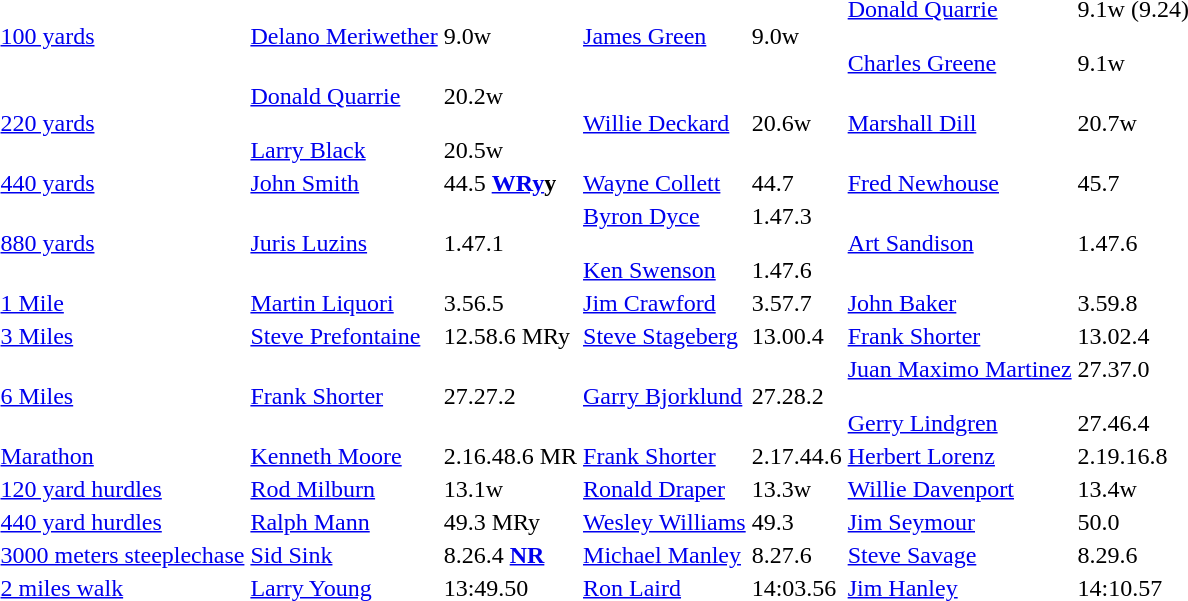<table>
<tr>
<td><a href='#'>100 yards</a></td>
<td><a href='#'>Delano Meriwether</a></td>
<td>9.0w</td>
<td><a href='#'>James Green</a></td>
<td>9.0w</td>
<td><a href='#'>Donald Quarrie</a><br><br><a href='#'>Charles Greene</a></td>
<td>9.1w (9.24)<br><br>9.1w</td>
</tr>
<tr>
<td><a href='#'>220 yards</a></td>
<td><a href='#'>Donald Quarrie</a><br><br><a href='#'>Larry Black</a></td>
<td>20.2w<br><br>20.5w</td>
<td><a href='#'>Willie Deckard</a></td>
<td>20.6w</td>
<td><a href='#'>Marshall Dill</a></td>
<td>20.7w</td>
</tr>
<tr>
<td><a href='#'>440 yards</a></td>
<td><a href='#'>John Smith</a></td>
<td>44.5	<strong><a href='#'>WRy</a>y</strong></td>
<td><a href='#'>Wayne Collett</a></td>
<td>44.7</td>
<td><a href='#'>Fred Newhouse</a></td>
<td>45.7</td>
</tr>
<tr>
<td><a href='#'>880 yards</a></td>
<td><a href='#'>Juris Luzins</a></td>
<td>1.47.1</td>
<td><a href='#'>Byron Dyce</a><br><br><a href='#'>Ken Swenson</a></td>
<td>1.47.3<br><br>1.47.6</td>
<td><a href='#'>Art Sandison</a></td>
<td>1.47.6</td>
</tr>
<tr>
<td><a href='#'>1 Mile</a></td>
<td><a href='#'>Martin Liquori</a></td>
<td>3.56.5</td>
<td><a href='#'>Jim Crawford</a></td>
<td>3.57.7</td>
<td><a href='#'>John Baker</a></td>
<td>3.59.8</td>
</tr>
<tr>
<td><a href='#'>3 Miles</a></td>
<td><a href='#'>Steve Prefontaine</a></td>
<td>12.58.6	MRy</td>
<td><a href='#'>Steve Stageberg</a></td>
<td>13.00.4</td>
<td><a href='#'>Frank Shorter</a></td>
<td>13.02.4</td>
</tr>
<tr>
<td><a href='#'>6 Miles</a></td>
<td><a href='#'>Frank Shorter</a></td>
<td>27.27.2</td>
<td><a href='#'>Garry Bjorklund</a></td>
<td>27.28.2</td>
<td><a href='#'>Juan Maximo Martinez</a><br><br><a href='#'>Gerry Lindgren</a></td>
<td>27.37.0<br><br>27.46.4</td>
</tr>
<tr>
<td><a href='#'>Marathon</a></td>
<td><a href='#'>Kenneth Moore</a></td>
<td>2.16.48.6	MR</td>
<td><a href='#'>Frank Shorter</a></td>
<td>2.17.44.6</td>
<td><a href='#'>Herbert Lorenz</a></td>
<td>2.19.16.8</td>
</tr>
<tr>
<td><a href='#'>120 yard hurdles</a></td>
<td><a href='#'>Rod Milburn</a></td>
<td>13.1w</td>
<td><a href='#'>Ronald Draper</a></td>
<td>13.3w</td>
<td><a href='#'>Willie Davenport</a></td>
<td>13.4w</td>
</tr>
<tr>
<td><a href='#'>440 yard hurdles</a></td>
<td><a href='#'>Ralph Mann</a></td>
<td>49.3	MRy</td>
<td><a href='#'>Wesley Williams</a></td>
<td>49.3</td>
<td><a href='#'>Jim Seymour</a></td>
<td>50.0</td>
</tr>
<tr>
<td><a href='#'>3000 meters steeplechase</a></td>
<td><a href='#'>Sid Sink</a></td>
<td>8.26.4 <strong><a href='#'>NR</a></strong></td>
<td><a href='#'>Michael Manley</a></td>
<td>8.27.6</td>
<td><a href='#'>Steve Savage</a></td>
<td>8.29.6</td>
</tr>
<tr>
<td><a href='#'>2 miles walk</a></td>
<td><a href='#'>Larry Young</a></td>
<td>13:49.50</td>
<td><a href='#'>Ron Laird</a></td>
<td>14:03.56</td>
<td><a href='#'>Jim Hanley</a></td>
<td>14:10.57</td>
</tr>
</table>
